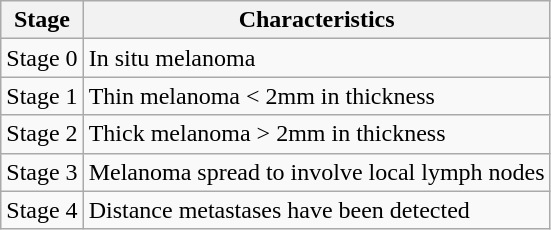<table class="wikitable">
<tr>
<th>Stage</th>
<th>Characteristics</th>
</tr>
<tr>
<td>Stage 0</td>
<td>In situ melanoma</td>
</tr>
<tr>
<td>Stage 1</td>
<td>Thin melanoma < 2mm in thickness</td>
</tr>
<tr>
<td>Stage 2</td>
<td>Thick melanoma > 2mm in thickness</td>
</tr>
<tr>
<td>Stage 3</td>
<td>Melanoma spread to involve local lymph nodes</td>
</tr>
<tr>
<td>Stage 4</td>
<td>Distance metastases have been detected</td>
</tr>
</table>
